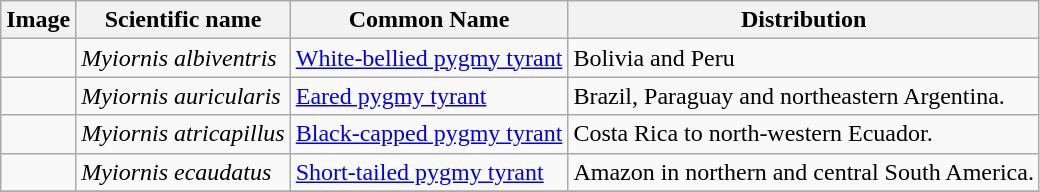<table class="wikitable">
<tr>
<th>Image</th>
<th>Scientific name</th>
<th>Common Name</th>
<th>Distribution</th>
</tr>
<tr>
<td></td>
<td><em>Myiornis albiventris</em></td>
<td><a href='#'>White-bellied pygmy tyrant</a></td>
<td>Bolivia and Peru</td>
</tr>
<tr>
<td></td>
<td><em>Myiornis auricularis</em></td>
<td><a href='#'>Eared pygmy tyrant</a></td>
<td>Brazil, Paraguay and northeastern Argentina.</td>
</tr>
<tr>
<td></td>
<td><em>Myiornis atricapillus</em></td>
<td><a href='#'>Black-capped pygmy tyrant</a></td>
<td>Costa Rica to north-western Ecuador.</td>
</tr>
<tr>
<td></td>
<td><em>Myiornis ecaudatus</em></td>
<td><a href='#'>Short-tailed pygmy tyrant</a></td>
<td>Amazon in northern and central South America.</td>
</tr>
<tr>
</tr>
</table>
